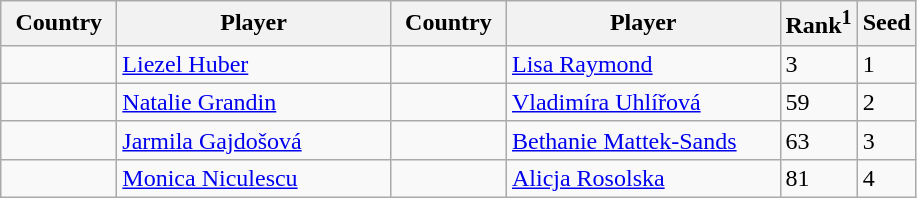<table class="sortable wikitable">
<tr>
<th width="70">Country</th>
<th width="175">Player</th>
<th width="70">Country</th>
<th width="175">Player</th>
<th>Rank<sup>1</sup></th>
<th>Seed</th>
</tr>
<tr>
<td></td>
<td><a href='#'>Liezel Huber</a></td>
<td></td>
<td><a href='#'>Lisa Raymond</a></td>
<td>3</td>
<td>1</td>
</tr>
<tr>
<td></td>
<td><a href='#'>Natalie Grandin</a></td>
<td></td>
<td><a href='#'>Vladimíra Uhlířová</a></td>
<td>59</td>
<td>2</td>
</tr>
<tr>
<td></td>
<td><a href='#'>Jarmila Gajdošová</a></td>
<td></td>
<td><a href='#'>Bethanie Mattek-Sands</a></td>
<td>63</td>
<td>3</td>
</tr>
<tr>
<td></td>
<td><a href='#'>Monica Niculescu</a></td>
<td></td>
<td><a href='#'>Alicja Rosolska</a></td>
<td>81</td>
<td>4</td>
</tr>
</table>
